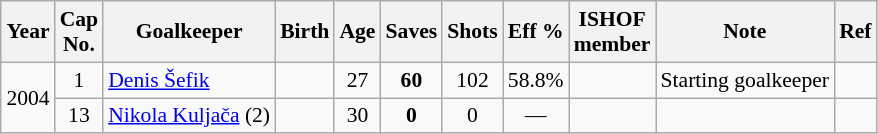<table class="wikitable sortable" style="text-align: center; font-size: 90%; margin-left: 1em;">
<tr>
<th>Year</th>
<th class="unsortable">Cap<br>No.</th>
<th>Goalkeeper</th>
<th>Birth</th>
<th>Age</th>
<th>Saves</th>
<th>Shots</th>
<th>Eff %</th>
<th>ISHOF<br>member</th>
<th>Note</th>
<th class="unsortable">Ref</th>
</tr>
<tr>
<td rowspan="2" style="text-align: left;">2004 </td>
<td>1</td>
<td style="text-align: left;" data-sort-value="Šefik, Denis"><a href='#'>Denis Šefik</a></td>
<td></td>
<td>27</td>
<td><strong>60</strong></td>
<td>102</td>
<td>58.8%</td>
<td></td>
<td style="text-align: left;">Starting goalkeeper</td>
<td></td>
</tr>
<tr>
<td>13</td>
<td style="text-align: left;" data-sort-value="Kuljača, Nikola"><a href='#'>Nikola Kuljača</a> (2)</td>
<td></td>
<td>30</td>
<td><strong>0</strong></td>
<td>0</td>
<td>—</td>
<td></td>
<td style="text-align: left;"></td>
<td></td>
</tr>
</table>
